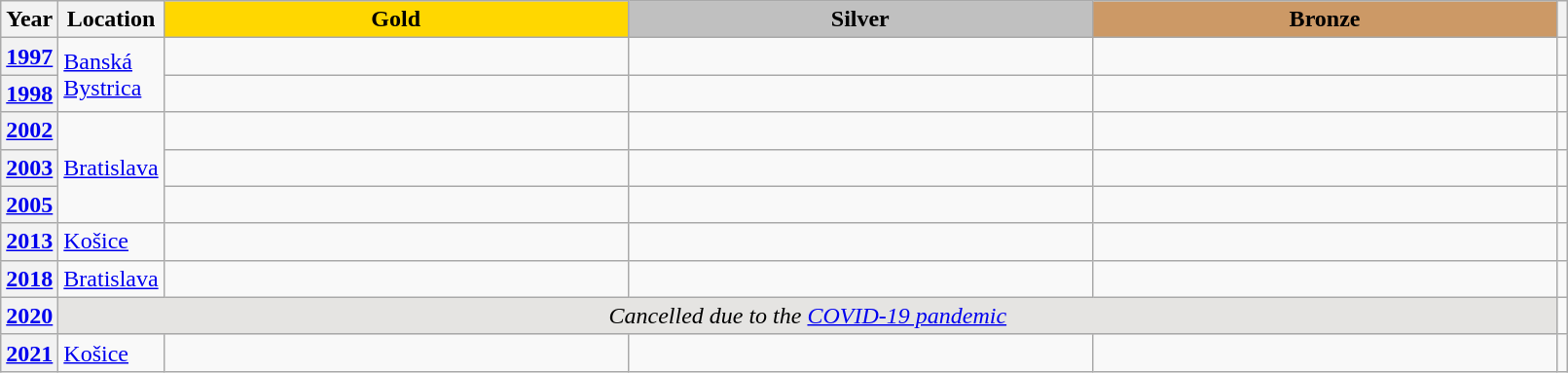<table class="wikitable unsortable" style="text-align:left; width:85%">
<tr>
<th scope="col" style="text-align:center">Year</th>
<th scope="col" style="text-align:center">Location</th>
<td scope="col" style="text-align:center; width:30%; background:gold"><strong>Gold</strong></td>
<td scope="col" style="text-align:center; width:30%; background:silver"><strong>Silver</strong></td>
<td scope="col" style="text-align:center; width:30%; background:#c96"><strong>Bronze</strong></td>
<th scope="col" style="text-align:center"></th>
</tr>
<tr>
<th scope="row" style="text-align:left"><a href='#'>1997</a></th>
<td rowspan="2"><a href='#'>Banská Bystrica</a></td>
<td></td>
<td></td>
<td></td>
<td></td>
</tr>
<tr>
<th scope="row" style="text-align:left"><a href='#'>1998</a></th>
<td></td>
<td></td>
<td></td>
<td></td>
</tr>
<tr>
<th scope="row" style="text-align:left"><a href='#'>2002</a></th>
<td rowspan="3"><a href='#'>Bratislava</a></td>
<td></td>
<td></td>
<td></td>
<td></td>
</tr>
<tr>
<th scope="row" style="text-align:left"><a href='#'>2003</a></th>
<td></td>
<td></td>
<td></td>
<td></td>
</tr>
<tr>
<th scope="row" style="text-align:left"><a href='#'>2005</a></th>
<td></td>
<td></td>
<td></td>
<td></td>
</tr>
<tr>
<th scope="row" style="text-align:left"><a href='#'>2013</a></th>
<td><a href='#'>Košice</a></td>
<td></td>
<td></td>
<td></td>
<td></td>
</tr>
<tr>
<th scope="row" style="text-align:left"><a href='#'>2018</a></th>
<td><a href='#'>Bratislava</a></td>
<td></td>
<td></td>
<td></td>
<td></td>
</tr>
<tr>
<th scope="row" style="text-align:left"><a href='#'>2020</a></th>
<td colspan="4" align="center" bgcolor="e5e4e2"><em>Cancelled due to the <a href='#'>COVID-19 pandemic</a></em></td>
<td></td>
</tr>
<tr>
<th scope="row" style="text-align:left"><a href='#'>2021</a></th>
<td><a href='#'>Košice</a></td>
<td></td>
<td></td>
<td></td>
<td></td>
</tr>
</table>
